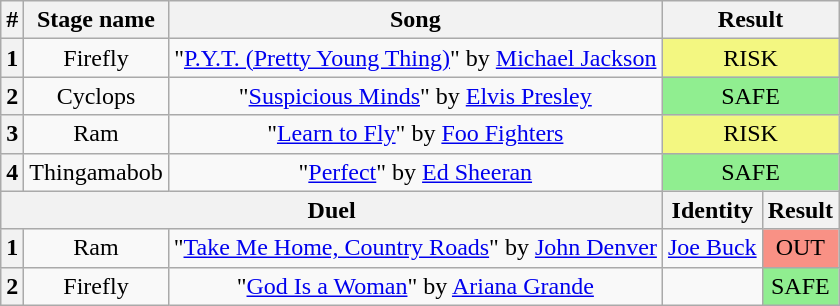<table class="wikitable plainrowheaders" style="text-align: center;">
<tr>
<th>#</th>
<th>Stage name</th>
<th>Song</th>
<th colspan="2">Result</th>
</tr>
<tr>
<th>1</th>
<td>Firefly</td>
<td>"<a href='#'>P.Y.T. (Pretty Young Thing)</a>" by <a href='#'>Michael Jackson</a></td>
<td colspan="2" bgcolor="#F3F781">RISK</td>
</tr>
<tr>
<th>2</th>
<td>Cyclops</td>
<td>"<a href='#'>Suspicious Minds</a>" by <a href='#'>Elvis Presley</a></td>
<td colspan="2" bgcolor=lightgreen>SAFE</td>
</tr>
<tr>
<th>3</th>
<td>Ram</td>
<td>"<a href='#'>Learn to Fly</a>" by <a href='#'>Foo Fighters</a></td>
<td colspan="2" bgcolor="#F3F781">RISK</td>
</tr>
<tr>
<th>4</th>
<td>Thingamabob</td>
<td>"<a href='#'>Perfect</a>" by <a href='#'>Ed Sheeran</a></td>
<td colspan="2" bgcolor=lightgreen>SAFE</td>
</tr>
<tr>
<th colspan="3">Duel</th>
<th>Identity</th>
<th>Result</th>
</tr>
<tr>
<th>1</th>
<td>Ram</td>
<td>"<a href='#'>Take Me Home, Country Roads</a>" by <a href='#'>John Denver</a></td>
<td><a href='#'>Joe Buck</a></td>
<td bgcolor=#F99185>OUT</td>
</tr>
<tr>
<th>2</th>
<td>Firefly</td>
<td>"<a href='#'>God Is a Woman</a>" by <a href='#'>Ariana Grande</a></td>
<td></td>
<td bgcolor=lightgreen>SAFE</td>
</tr>
</table>
